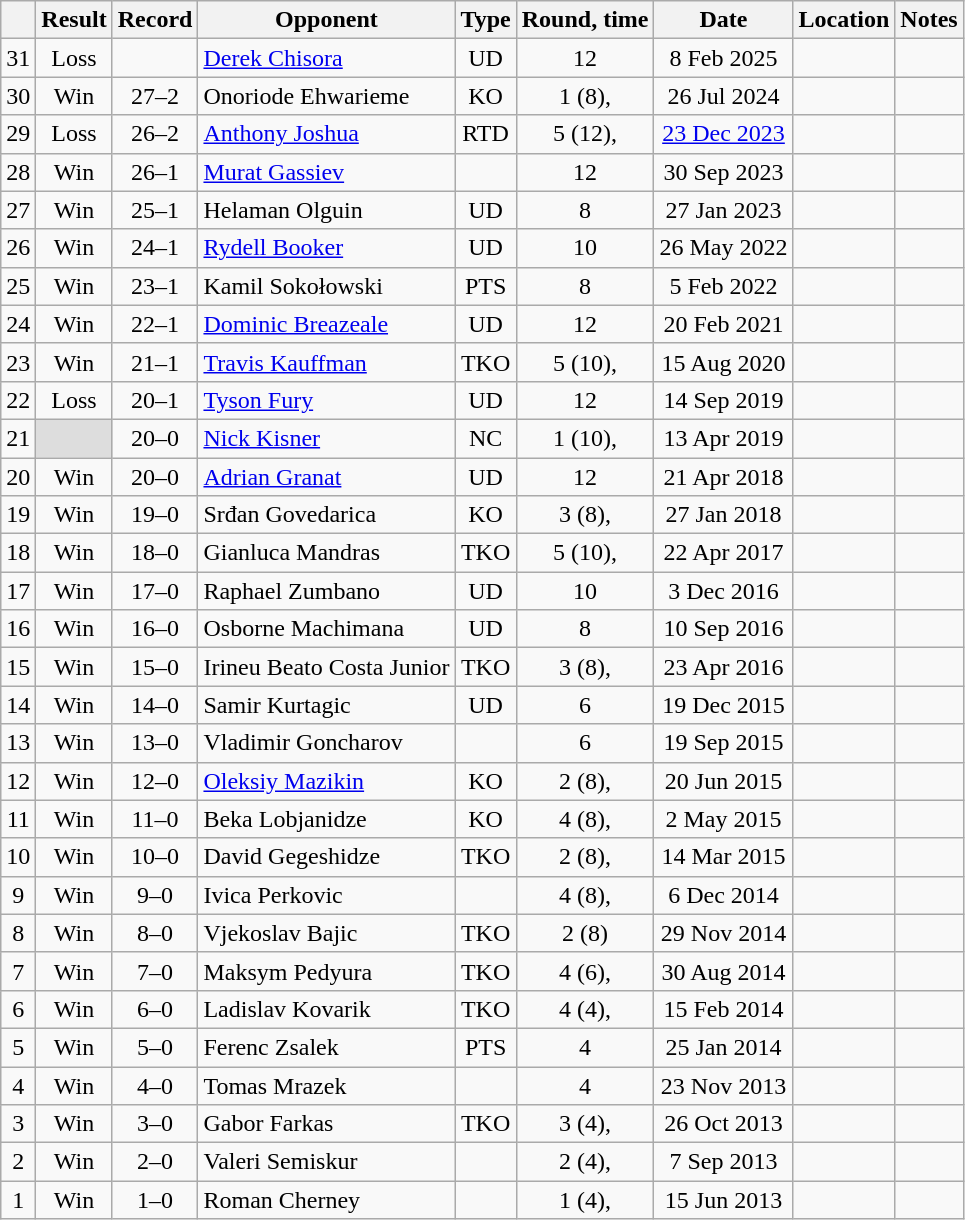<table class="wikitable" style="text-align:center">
<tr>
<th></th>
<th>Result</th>
<th>Record</th>
<th>Opponent</th>
<th>Type</th>
<th>Round, time</th>
<th>Date</th>
<th>Location</th>
<th>Notes</th>
</tr>
<tr>
<td>31</td>
<td>Loss</td>
<td></td>
<td style="text-align:left;"><a href='#'>Derek Chisora</a></td>
<td>UD</td>
<td>12</td>
<td>8 Feb 2025</td>
<td style="text-align:left;"></td>
<td></td>
</tr>
<tr>
<td>30</td>
<td>Win</td>
<td>27–2 </td>
<td style="text-align:left;">Onoriode Ehwarieme</td>
<td>KO</td>
<td>1 (8), </td>
<td>26 Jul 2024</td>
<td style="text-align:left;"></td>
<td></td>
</tr>
<tr>
<td>29</td>
<td>Loss</td>
<td>26–2 </td>
<td style="text-align:left;"><a href='#'>Anthony Joshua</a></td>
<td>RTD</td>
<td>5 (12), </td>
<td><a href='#'>23 Dec 2023</a></td>
<td style="text-align:left;"></td>
<td></td>
</tr>
<tr>
<td>28</td>
<td>Win</td>
<td>26–1 </td>
<td style="text-align:left;"><a href='#'>Murat Gassiev</a></td>
<td></td>
<td>12</td>
<td>30 Sep 2023</td>
<td style="text-align:left;"></td>
<td style="text-align:left;"></td>
</tr>
<tr>
<td>27</td>
<td>Win</td>
<td>25–1 </td>
<td style="text-align:left;">Helaman Olguin</td>
<td>UD</td>
<td>8</td>
<td>27 Jan 2023</td>
<td style="text-align:left;"></td>
<td></td>
</tr>
<tr>
<td>26</td>
<td>Win</td>
<td>24–1 </td>
<td style="text-align:left;"><a href='#'>Rydell Booker</a></td>
<td>UD</td>
<td>10</td>
<td>26 May 2022</td>
<td style="text-align:left;"></td>
<td></td>
</tr>
<tr>
<td>25</td>
<td>Win</td>
<td>23–1 </td>
<td style="text-align:left;">Kamil Sokołowski</td>
<td>PTS</td>
<td>8</td>
<td>5 Feb 2022</td>
<td style="text-align:left;"></td>
<td></td>
</tr>
<tr>
<td>24</td>
<td>Win</td>
<td>22–1 </td>
<td style="text-align:left;"><a href='#'>Dominic Breazeale</a></td>
<td>UD</td>
<td>12</td>
<td>20 Feb 2021</td>
<td style="text-align:left;"></td>
<td></td>
</tr>
<tr>
<td>23</td>
<td>Win</td>
<td>21–1 </td>
<td style="text-align:left;"><a href='#'>Travis Kauffman</a></td>
<td>TKO</td>
<td>5 (10), </td>
<td>15 Aug 2020</td>
<td style="text-align:left;"></td>
<td></td>
</tr>
<tr>
<td>22</td>
<td>Loss</td>
<td>20–1 </td>
<td style="text-align:left;"><a href='#'>Tyson Fury</a></td>
<td>UD</td>
<td>12</td>
<td>14 Sep 2019</td>
<td style="text-align:left;"></td>
<td></td>
</tr>
<tr>
<td>21</td>
<td style="background:#DDD"></td>
<td>20–0 </td>
<td style="text-align:left;"><a href='#'>Nick Kisner</a></td>
<td>NC</td>
<td>1 (10), </td>
<td>13 Apr 2019</td>
<td align=left></td>
<td align=left></td>
</tr>
<tr>
<td>20</td>
<td>Win</td>
<td>20–0</td>
<td style="text-align:left;"><a href='#'>Adrian Granat</a></td>
<td>UD</td>
<td>12</td>
<td>21 Apr 2018</td>
<td style="text-align:left;"></td>
<td style="text-align:left;"></td>
</tr>
<tr>
<td>19</td>
<td>Win</td>
<td>19–0</td>
<td style="text-align:left;">Srđan Govedarica</td>
<td>KO</td>
<td>3 (8), </td>
<td>27 Jan 2018</td>
<td style="text-align:left;"></td>
<td></td>
</tr>
<tr>
<td>18</td>
<td>Win</td>
<td>18–0</td>
<td style="text-align:left;">Gianluca Mandras</td>
<td>TKO</td>
<td>5 (10), </td>
<td>22 Apr 2017</td>
<td style="text-align:left;"></td>
<td style="text-align:left;"></td>
</tr>
<tr>
<td>17</td>
<td>Win</td>
<td>17–0</td>
<td style="text-align:left;">Raphael Zumbano</td>
<td>UD</td>
<td>10</td>
<td>3 Dec 2016</td>
<td style="text-align:left;"></td>
<td></td>
</tr>
<tr>
<td>16</td>
<td>Win</td>
<td>16–0</td>
<td style="text-align:left;">Osborne Machimana</td>
<td>UD</td>
<td>8</td>
<td>10 Sep 2016</td>
<td style="text-align:left;"></td>
<td></td>
</tr>
<tr>
<td>15</td>
<td>Win</td>
<td>15–0</td>
<td style="text-align:left;">Irineu Beato Costa Junior</td>
<td>TKO</td>
<td>3 (8), </td>
<td>23 Apr 2016</td>
<td style="text-align:left;"></td>
<td></td>
</tr>
<tr>
<td>14</td>
<td>Win</td>
<td>14–0</td>
<td style="text-align:left;">Samir Kurtagic</td>
<td>UD</td>
<td>6</td>
<td>19 Dec 2015</td>
<td style="text-align:left;"></td>
<td></td>
</tr>
<tr>
<td>13</td>
<td>Win</td>
<td>13–0</td>
<td style="text-align:left;">Vladimir Goncharov</td>
<td></td>
<td>6</td>
<td>19 Sep 2015</td>
<td style="text-align:left;"></td>
<td></td>
</tr>
<tr>
<td>12</td>
<td>Win</td>
<td>12–0</td>
<td style="text-align:left;"><a href='#'>Oleksiy Mazikin</a></td>
<td>KO</td>
<td>2 (8), </td>
<td>20 Jun 2015</td>
<td style="text-align:left;"></td>
<td></td>
</tr>
<tr>
<td>11</td>
<td>Win</td>
<td>11–0</td>
<td style="text-align:left;">Beka Lobjanidze</td>
<td>KO</td>
<td>4 (8), </td>
<td>2 May 2015</td>
<td style="text-align:left;"></td>
<td></td>
</tr>
<tr>
<td>10</td>
<td>Win</td>
<td>10–0</td>
<td style="text-align:left;">David Gegeshidze</td>
<td>TKO</td>
<td>2 (8), </td>
<td>14 Mar 2015</td>
<td style="text-align:left;"></td>
<td></td>
</tr>
<tr>
<td>9</td>
<td>Win</td>
<td>9–0</td>
<td style="text-align:left;">Ivica Perkovic</td>
<td></td>
<td>4 (8), </td>
<td>6 Dec 2014</td>
<td style="text-align:left;"></td>
<td></td>
</tr>
<tr>
<td>8</td>
<td>Win</td>
<td>8–0</td>
<td style="text-align:left;">Vjekoslav Bajic</td>
<td>TKO</td>
<td>2 (8)</td>
<td>29 Nov 2014</td>
<td style="text-align:left;"></td>
<td></td>
</tr>
<tr>
<td>7</td>
<td>Win</td>
<td>7–0</td>
<td style="text-align:left;">Maksym Pedyura</td>
<td>TKO</td>
<td>4 (6), </td>
<td>30 Aug 2014</td>
<td style="text-align:left;"></td>
<td></td>
</tr>
<tr>
<td>6</td>
<td>Win</td>
<td>6–0</td>
<td style="text-align:left;">Ladislav Kovarik</td>
<td>TKO</td>
<td>4 (4), </td>
<td>15 Feb 2014</td>
<td style="text-align:left;"></td>
<td></td>
</tr>
<tr>
<td>5</td>
<td>Win</td>
<td>5–0</td>
<td style="text-align:left;">Ferenc Zsalek</td>
<td>PTS</td>
<td>4</td>
<td>25 Jan 2014</td>
<td style="text-align:left;"></td>
<td></td>
</tr>
<tr>
<td>4</td>
<td>Win</td>
<td>4–0</td>
<td style="text-align:left;">Tomas Mrazek</td>
<td></td>
<td>4</td>
<td>23 Nov 2013</td>
<td style="text-align:left;"></td>
<td></td>
</tr>
<tr>
<td>3</td>
<td>Win</td>
<td>3–0</td>
<td style="text-align:left;">Gabor Farkas</td>
<td>TKO</td>
<td>3 (4), </td>
<td>26 Oct 2013</td>
<td style="text-align:left;"></td>
<td></td>
</tr>
<tr>
<td>2</td>
<td>Win</td>
<td>2–0</td>
<td style="text-align:left;">Valeri Semiskur</td>
<td></td>
<td>2 (4), </td>
<td>7 Sep 2013</td>
<td style="text-align:left;"></td>
<td></td>
</tr>
<tr>
<td>1</td>
<td>Win</td>
<td>1–0</td>
<td style="text-align:left;">Roman Cherney</td>
<td></td>
<td>1 (4), </td>
<td>15 Jun 2013</td>
<td style="text-align:left;"></td>
<td></td>
</tr>
</table>
